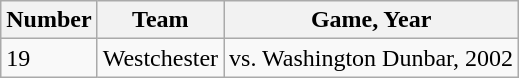<table class="wikitable">
<tr>
<th>Number</th>
<th>Team</th>
<th>Game, Year</th>
</tr>
<tr>
<td>19</td>
<td>Westchester</td>
<td>vs. Washington Dunbar, 2002</td>
</tr>
</table>
